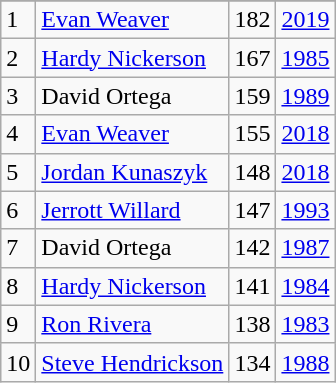<table class="wikitable">
<tr>
</tr>
<tr>
<td>1</td>
<td><a href='#'>Evan Weaver</a></td>
<td>182</td>
<td><a href='#'>2019</a></td>
</tr>
<tr>
<td>2</td>
<td><a href='#'>Hardy Nickerson</a></td>
<td>167</td>
<td><a href='#'>1985</a></td>
</tr>
<tr>
<td>3</td>
<td>David Ortega</td>
<td>159</td>
<td><a href='#'>1989</a></td>
</tr>
<tr>
<td>4</td>
<td><a href='#'>Evan Weaver</a></td>
<td>155</td>
<td><a href='#'>2018</a></td>
</tr>
<tr>
<td>5</td>
<td><a href='#'>Jordan Kunaszyk</a></td>
<td>148</td>
<td><a href='#'>2018</a></td>
</tr>
<tr>
<td>6</td>
<td><a href='#'>Jerrott Willard</a></td>
<td>147</td>
<td><a href='#'>1993</a></td>
</tr>
<tr>
<td>7</td>
<td>David Ortega</td>
<td>142</td>
<td><a href='#'>1987</a></td>
</tr>
<tr>
<td>8</td>
<td><a href='#'>Hardy Nickerson</a></td>
<td>141</td>
<td><a href='#'>1984</a></td>
</tr>
<tr>
<td>9</td>
<td><a href='#'>Ron Rivera</a></td>
<td>138</td>
<td><a href='#'>1983</a></td>
</tr>
<tr>
<td>10</td>
<td><a href='#'>Steve Hendrickson</a></td>
<td>134</td>
<td><a href='#'>1988</a></td>
</tr>
</table>
